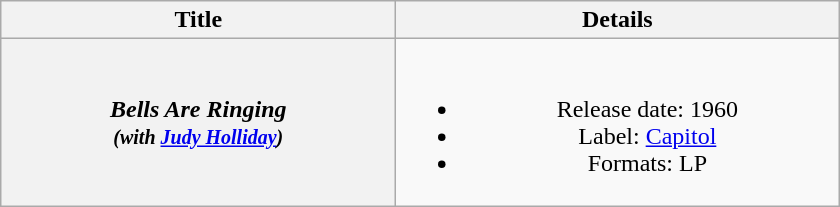<table class="wikitable plainrowheaders" style="text-align:center;">
<tr>
<th scope="col" style="width:16em;">Title</th>
<th scope="col" style="width:18em;">Details</th>
</tr>
<tr>
<th scope="row"><strong><em>Bells Are Ringing<em> <br><strong><small>(with <a href='#'>Judy Holliday</a>)</small></th>
<td><br><ul><li>Release date: 1960</li><li>Label: <a href='#'>Capitol</a></li><li>Formats: LP</li></ul></td>
</tr>
</table>
